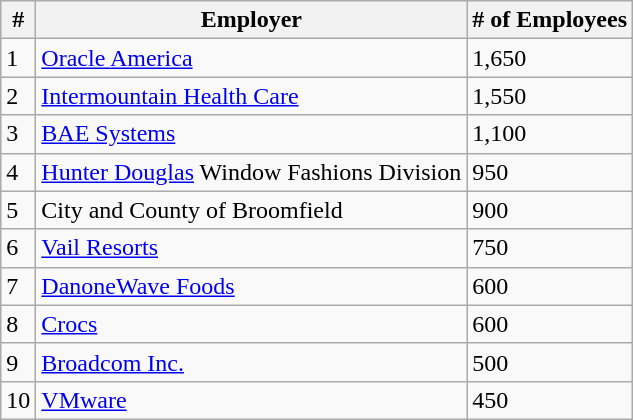<table class="wikitable">
<tr>
<th>#</th>
<th>Employer</th>
<th># of Employees</th>
</tr>
<tr>
<td>1</td>
<td><a href='#'>Oracle America</a></td>
<td>1,650</td>
</tr>
<tr>
<td>2</td>
<td><a href='#'>Intermountain Health Care</a></td>
<td>1,550</td>
</tr>
<tr>
<td>3</td>
<td><a href='#'>BAE Systems</a></td>
<td>1,100</td>
</tr>
<tr>
<td>4</td>
<td><a href='#'>Hunter Douglas</a> Window Fashions Division</td>
<td>950</td>
</tr>
<tr>
<td>5</td>
<td>City and County of Broomfield</td>
<td>900</td>
</tr>
<tr>
<td>6</td>
<td><a href='#'>Vail Resorts</a></td>
<td>750</td>
</tr>
<tr>
<td>7</td>
<td><a href='#'>DanoneWave Foods</a></td>
<td>600</td>
</tr>
<tr>
<td>8</td>
<td><a href='#'>Crocs</a></td>
<td>600</td>
</tr>
<tr>
<td>9</td>
<td><a href='#'>Broadcom Inc.</a></td>
<td>500</td>
</tr>
<tr>
<td>10</td>
<td><a href='#'>VMware</a></td>
<td>450</td>
</tr>
</table>
